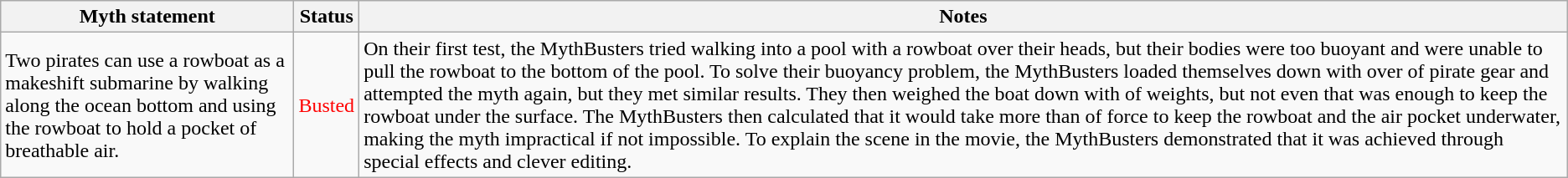<table class="wikitable plainrowheaders">
<tr>
<th>Myth statement</th>
<th>Status</th>
<th>Notes</th>
</tr>
<tr>
<td>Two pirates can use a rowboat as a makeshift submarine by walking along the ocean bottom and using the rowboat to hold a pocket of breathable air.</td>
<td style="color:Red">Busted</td>
<td>On their first test, the MythBusters tried walking into a pool with a rowboat over their heads, but their bodies were too buoyant and were unable to pull the rowboat to the bottom of the pool. To solve their buoyancy problem, the MythBusters loaded themselves down with over  of pirate gear and attempted the myth again, but they met similar results. They then weighed the boat down with  of weights, but not even that was enough to keep the rowboat under the surface. The MythBusters then calculated that it would take more than  of force to keep the rowboat and the air pocket underwater, making the myth impractical if not impossible. To explain the scene in the movie, the MythBusters demonstrated that it was achieved through special effects and clever editing.</td>
</tr>
</table>
